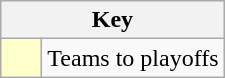<table class="wikitable" style="text-align: center;">
<tr>
<th colspan=2>Key</th>
</tr>
<tr>
<td style="background:#ffc; width:20px;"></td>
<td align=left>Teams to playoffs</td>
</tr>
</table>
